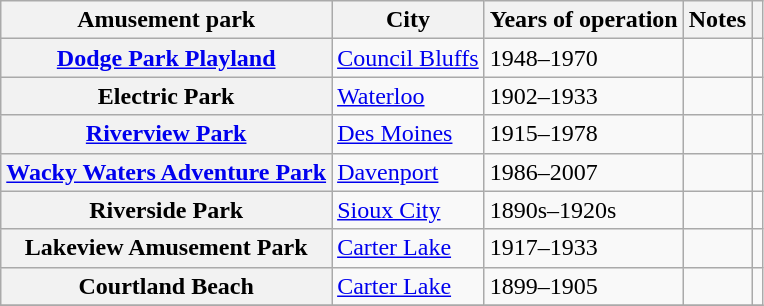<table class="wikitable plainrowheaders sortable">
<tr>
<th scope="col">Amusement park</th>
<th scope="col">City</th>
<th scope="col">Years of operation</th>
<th scope="col" class="unsortable">Notes</th>
<th scope="col" class="unsortable"></th>
</tr>
<tr>
<th scope="row"><a href='#'>Dodge Park Playland</a></th>
<td><a href='#'>Council Bluffs</a></td>
<td>1948–1970</td>
<td></td>
<td style="text-align:center;"></td>
</tr>
<tr>
<th scope="row">Electric Park</th>
<td><a href='#'>Waterloo</a></td>
<td>1902–1933</td>
<td></td>
<td style="text-align:center;"></td>
</tr>
<tr>
<th scope="row"><a href='#'>Riverview Park</a></th>
<td><a href='#'>Des Moines</a></td>
<td>1915–1978</td>
<td></td>
<td style="text-align:center;"></td>
</tr>
<tr>
<th scope="row"><a href='#'>Wacky Waters Adventure Park</a></th>
<td><a href='#'>Davenport</a></td>
<td>1986–2007</td>
<td></td>
<td style="text-align:center;"></td>
</tr>
<tr>
<th scope="row">Riverside Park</th>
<td><a href='#'>Sioux City</a></td>
<td>1890s–1920s</td>
<td></td>
<td style="text-align:center;"></td>
</tr>
<tr>
<th scope="row">Lakeview Amusement Park</th>
<td><a href='#'>Carter Lake</a></td>
<td>1917–1933</td>
<td></td>
<td style="text-align:center;"></td>
</tr>
<tr>
<th scope="row">Courtland Beach</th>
<td><a href='#'>Carter Lake</a></td>
<td>1899–1905</td>
<td></td>
<td style="text-align:center;"></td>
</tr>
<tr>
</tr>
</table>
